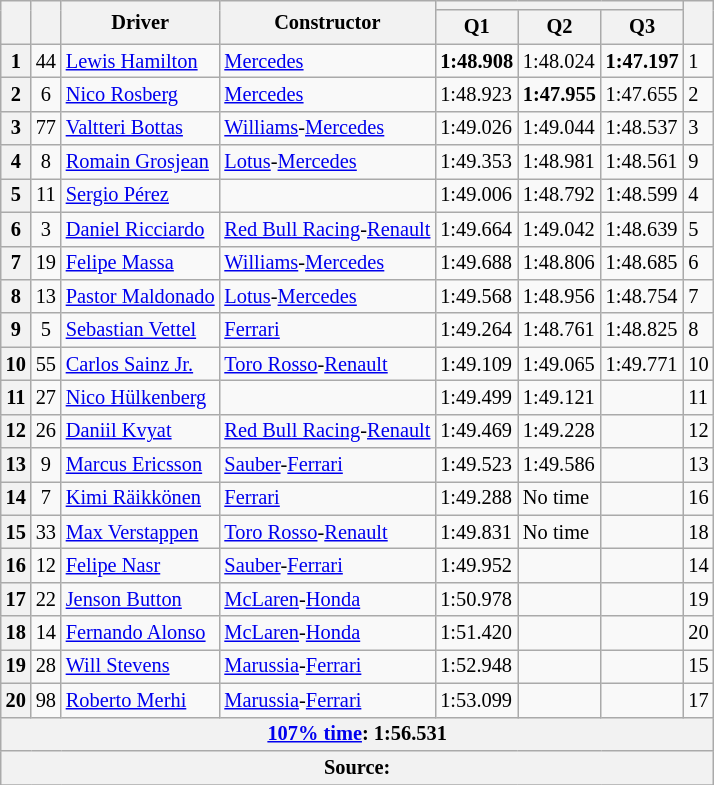<table class="wikitable sortable" style="font-size: 85%;">
<tr>
<th rowspan="2"></th>
<th rowspan="2"></th>
<th rowspan="2">Driver</th>
<th rowspan="2">Constructor</th>
<th colspan="3"></th>
<th rowspan="2"></th>
</tr>
<tr>
<th>Q1</th>
<th>Q2</th>
<th>Q3</th>
</tr>
<tr>
<th>1</th>
<td style="text-align:center">44</td>
<td> <a href='#'>Lewis Hamilton</a></td>
<td><a href='#'>Mercedes</a></td>
<td><strong>1:48.908</strong></td>
<td>1:48.024</td>
<td><strong>1:47.197</strong></td>
<td>1</td>
</tr>
<tr>
<th>2</th>
<td style="text-align:center">6</td>
<td> <a href='#'>Nico Rosberg</a></td>
<td><a href='#'>Mercedes</a></td>
<td>1:48.923</td>
<td><strong>1:47.955</strong></td>
<td>1:47.655</td>
<td>2</td>
</tr>
<tr>
<th>3</th>
<td style="text-align:center">77</td>
<td> <a href='#'>Valtteri Bottas</a></td>
<td><a href='#'>Williams</a>-<a href='#'>Mercedes</a></td>
<td>1:49.026</td>
<td>1:49.044</td>
<td>1:48.537</td>
<td>3</td>
</tr>
<tr>
<th>4</th>
<td style="text-align:center">8</td>
<td> <a href='#'>Romain Grosjean</a></td>
<td><a href='#'>Lotus</a>-<a href='#'>Mercedes</a></td>
<td>1:49.353</td>
<td>1:48.981</td>
<td>1:48.561</td>
<td>9</td>
</tr>
<tr>
<th>5</th>
<td style="text-align:center">11</td>
<td> <a href='#'>Sergio Pérez</a></td>
<td></td>
<td>1:49.006</td>
<td>1:48.792</td>
<td>1:48.599</td>
<td>4</td>
</tr>
<tr>
<th>6</th>
<td style="text-align:center">3</td>
<td> <a href='#'>Daniel Ricciardo</a></td>
<td><a href='#'>Red Bull Racing</a>-<a href='#'>Renault</a></td>
<td>1:49.664</td>
<td>1:49.042</td>
<td>1:48.639</td>
<td>5</td>
</tr>
<tr>
<th>7</th>
<td style="text-align:center">19</td>
<td> <a href='#'>Felipe Massa</a></td>
<td><a href='#'>Williams</a>-<a href='#'>Mercedes</a></td>
<td>1:49.688</td>
<td>1:48.806</td>
<td>1:48.685</td>
<td>6</td>
</tr>
<tr>
<th>8</th>
<td style="text-align:center">13</td>
<td> <a href='#'>Pastor Maldonado</a></td>
<td><a href='#'>Lotus</a>-<a href='#'>Mercedes</a></td>
<td>1:49.568</td>
<td>1:48.956</td>
<td>1:48.754</td>
<td>7</td>
</tr>
<tr>
<th>9</th>
<td style="text-align:center">5</td>
<td> <a href='#'>Sebastian Vettel</a></td>
<td><a href='#'>Ferrari</a></td>
<td>1:49.264</td>
<td>1:48.761</td>
<td>1:48.825</td>
<td>8</td>
</tr>
<tr>
<th>10</th>
<td style="text-align:center">55</td>
<td> <a href='#'>Carlos Sainz Jr.</a></td>
<td><a href='#'>Toro Rosso</a>-<a href='#'>Renault</a></td>
<td>1:49.109</td>
<td>1:49.065</td>
<td>1:49.771</td>
<td>10</td>
</tr>
<tr>
<th>11</th>
<td style="text-align:center">27</td>
<td> <a href='#'>Nico Hülkenberg</a></td>
<td></td>
<td>1:49.499</td>
<td>1:49.121</td>
<td></td>
<td>11</td>
</tr>
<tr>
<th>12</th>
<td style="text-align:center">26</td>
<td> <a href='#'>Daniil Kvyat</a></td>
<td><a href='#'>Red Bull Racing</a>-<a href='#'>Renault</a></td>
<td>1:49.469</td>
<td>1:49.228</td>
<td></td>
<td>12</td>
</tr>
<tr>
<th>13</th>
<td style="text-align:center">9</td>
<td> <a href='#'>Marcus Ericsson</a></td>
<td><a href='#'>Sauber</a>-<a href='#'>Ferrari</a></td>
<td>1:49.523</td>
<td>1:49.586</td>
<td></td>
<td>13</td>
</tr>
<tr>
<th>14</th>
<td style="text-align:center">7</td>
<td> <a href='#'>Kimi Räikkönen</a></td>
<td><a href='#'>Ferrari</a></td>
<td>1:49.288</td>
<td>No time</td>
<td></td>
<td>16</td>
</tr>
<tr>
<th>15</th>
<td style="text-align:center">33</td>
<td> <a href='#'>Max Verstappen</a></td>
<td><a href='#'>Toro Rosso</a>-<a href='#'>Renault</a></td>
<td>1:49.831</td>
<td>No time</td>
<td></td>
<td>18</td>
</tr>
<tr>
<th>16</th>
<td style="text-align:center">12</td>
<td> <a href='#'>Felipe Nasr</a></td>
<td><a href='#'>Sauber</a>-<a href='#'>Ferrari</a></td>
<td>1:49.952</td>
<td></td>
<td></td>
<td>14</td>
</tr>
<tr>
<th>17</th>
<td align="center">22</td>
<td> <a href='#'>Jenson Button</a></td>
<td><a href='#'>McLaren</a>-<a href='#'>Honda</a></td>
<td>1:50.978</td>
<td></td>
<td></td>
<td>19</td>
</tr>
<tr>
<th>18</th>
<td style="text-align:center">14</td>
<td> <a href='#'>Fernando Alonso</a></td>
<td><a href='#'>McLaren</a>-<a href='#'>Honda</a></td>
<td>1:51.420</td>
<td></td>
<td></td>
<td>20</td>
</tr>
<tr>
<th>19</th>
<td style="text-align:center">28</td>
<td> <a href='#'>Will Stevens</a></td>
<td><a href='#'>Marussia</a>-<a href='#'>Ferrari</a></td>
<td>1:52.948</td>
<td></td>
<td></td>
<td>15</td>
</tr>
<tr>
<th>20</th>
<td style="text-align:center">98</td>
<td> <a href='#'>Roberto Merhi</a></td>
<td><a href='#'>Marussia</a>-<a href='#'>Ferrari</a></td>
<td>1:53.099</td>
<td></td>
<td></td>
<td>17</td>
</tr>
<tr>
<th colspan=8><a href='#'>107% time</a>: 1:56.531</th>
</tr>
<tr>
<th colspan=8>Source:</th>
</tr>
<tr>
</tr>
</table>
